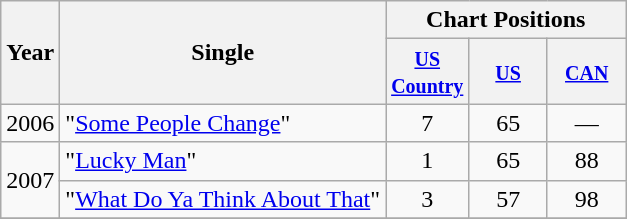<table class="wikitable" border="1">
<tr>
<th rowspan="2">Year</th>
<th rowspan="2">Single</th>
<th colspan="3">Chart Positions</th>
</tr>
<tr>
<th width="45"><small><a href='#'>US Country</a></small></th>
<th width="45"><small><a href='#'>US</a></small></th>
<th width="45"><small><a href='#'>CAN</a></small></th>
</tr>
<tr>
<td>2006</td>
<td>"<a href='#'>Some People Change</a>"</td>
<td align="center">7</td>
<td align="center">65</td>
<td align="center">—</td>
</tr>
<tr>
<td rowspan="2">2007</td>
<td>"<a href='#'>Lucky Man</a>"</td>
<td align="center">1</td>
<td align="center">65</td>
<td align="center">88</td>
</tr>
<tr>
<td>"<a href='#'>What Do Ya Think About That</a>"</td>
<td align="center">3</td>
<td align="center">57</td>
<td align="center">98</td>
</tr>
<tr>
</tr>
</table>
